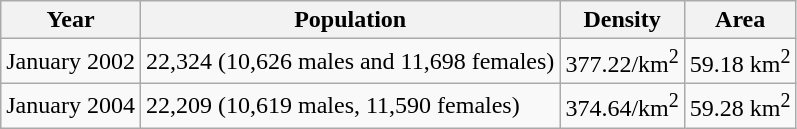<table class="wikitable">
<tr>
<th>Year</th>
<th>Population</th>
<th>Density</th>
<th>Area</th>
</tr>
<tr>
<td>January 2002</td>
<td>22,324 (10,626 males and 11,698 females)</td>
<td>377.22/km<sup>2</sup></td>
<td>59.18 km<sup>2</sup></td>
</tr>
<tr>
<td>January 2004</td>
<td>22,209 (10,619 males, 11,590 females)</td>
<td>374.64/km<sup>2</sup></td>
<td>59.28 km<sup>2</sup></td>
</tr>
</table>
